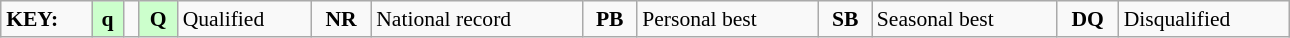<table class="wikitable" style="margin:0.5em auto; font-size:90%;position:relative;" width=68%>
<tr>
<td><strong>KEY:</strong></td>
<td bgcolor=ccffcc align=center><strong>q</strong></td>
<td></td>
<td bgcolor=ccffcc align=center><strong>Q</strong></td>
<td>Qualified</td>
<td align=center><strong>NR</strong></td>
<td>National record</td>
<td align=center><strong>PB</strong></td>
<td>Personal best</td>
<td align=center><strong>SB</strong></td>
<td>Seasonal best</td>
<td align=center><strong>DQ</strong></td>
<td>Disqualified</td>
</tr>
</table>
